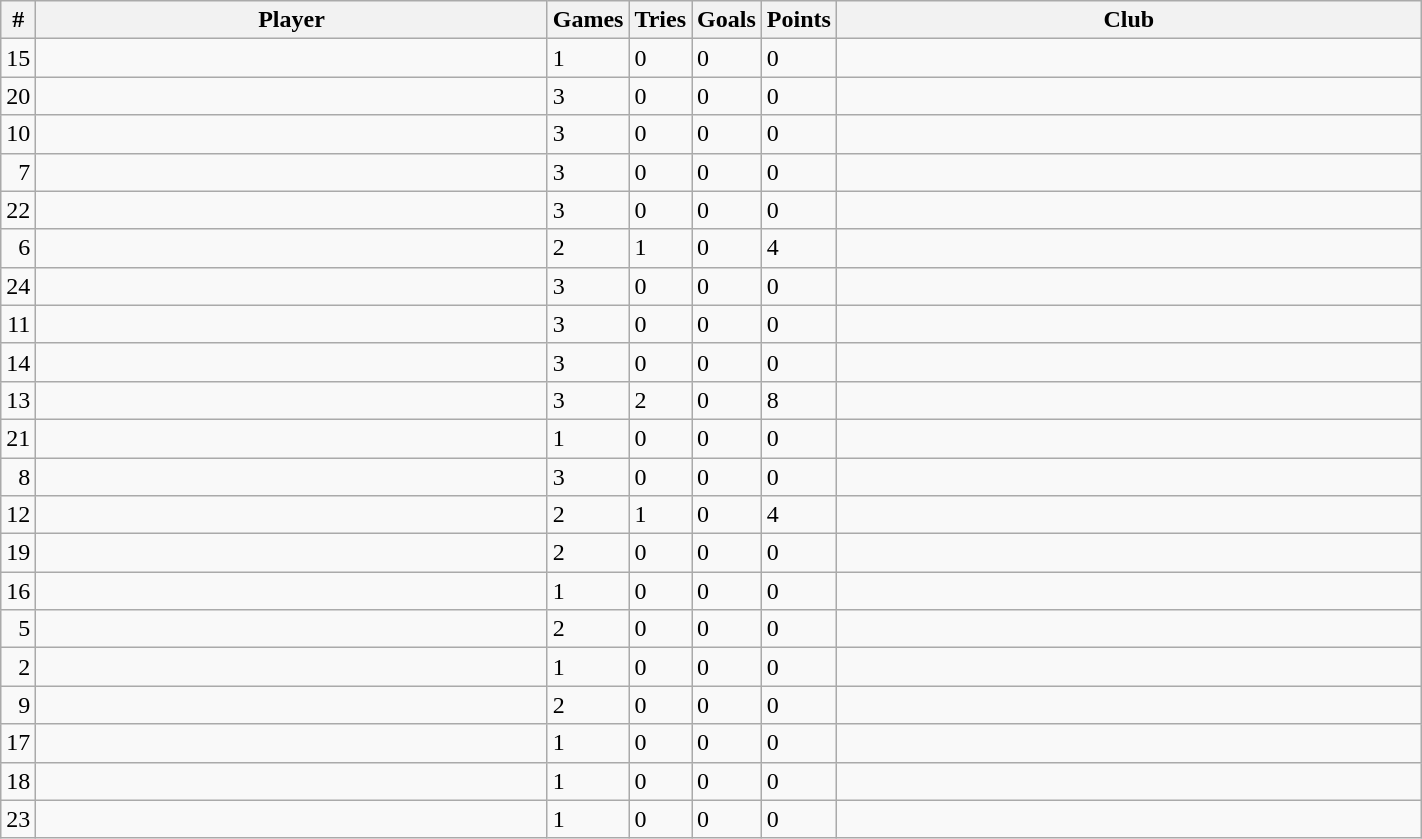<table class="wikitable sortable" style="width:75%;text-align:left">
<tr>
<th width=2%>#</th>
<th width=40%>Player</th>
<th width=2%>Games</th>
<th width=2%>Tries</th>
<th width=2%>Goals</th>
<th width=2%>Points</th>
<th width=46%>Club</th>
</tr>
<tr>
<td style="text-align:right; ">15</td>
<td></td>
<td>1</td>
<td>0</td>
<td>0</td>
<td>0</td>
<td></td>
</tr>
<tr>
<td style="text-align:right; ">20</td>
<td></td>
<td>3</td>
<td>0</td>
<td>0</td>
<td>0</td>
<td></td>
</tr>
<tr>
<td style="text-align:right; ">10</td>
<td></td>
<td>3</td>
<td>0</td>
<td>0</td>
<td>0</td>
<td></td>
</tr>
<tr>
<td style="text-align:right; ">7</td>
<td></td>
<td>3</td>
<td>0</td>
<td>0</td>
<td>0</td>
<td></td>
</tr>
<tr>
<td style="text-align:right; ">22</td>
<td></td>
<td>3</td>
<td>0</td>
<td>0</td>
<td>0</td>
<td></td>
</tr>
<tr>
<td style="text-align:right; ">6</td>
<td></td>
<td>2</td>
<td>1</td>
<td>0</td>
<td>4</td>
<td></td>
</tr>
<tr>
<td style="text-align:right; ">24</td>
<td></td>
<td>3</td>
<td>0</td>
<td>0</td>
<td>0</td>
<td></td>
</tr>
<tr>
<td style="text-align:right; ">11</td>
<td></td>
<td>3</td>
<td>0</td>
<td>0</td>
<td>0</td>
<td></td>
</tr>
<tr>
<td style="text-align:right; ">14</td>
<td></td>
<td>3</td>
<td>0</td>
<td>0</td>
<td>0</td>
<td></td>
</tr>
<tr>
<td style="text-align:right; ">13</td>
<td></td>
<td>3</td>
<td>2</td>
<td>0</td>
<td>8</td>
<td></td>
</tr>
<tr>
<td style="text-align:right; ">21</td>
<td></td>
<td>1</td>
<td>0</td>
<td>0</td>
<td>0</td>
<td></td>
</tr>
<tr>
<td style="text-align:right; ">8</td>
<td></td>
<td>3</td>
<td>0</td>
<td>0</td>
<td>0</td>
<td></td>
</tr>
<tr>
<td style="text-align:right; ">12</td>
<td></td>
<td>2</td>
<td>1</td>
<td>0</td>
<td>4</td>
<td></td>
</tr>
<tr>
<td style="text-align:right; ">19</td>
<td></td>
<td>2</td>
<td>0</td>
<td>0</td>
<td>0</td>
<td></td>
</tr>
<tr>
<td style="text-align:right; ">16</td>
<td></td>
<td>1</td>
<td>0</td>
<td>0</td>
<td>0</td>
<td></td>
</tr>
<tr>
<td style="text-align:right; ">5</td>
<td></td>
<td>2</td>
<td>0</td>
<td>0</td>
<td>0</td>
<td></td>
</tr>
<tr>
<td style="text-align:right; ">2</td>
<td></td>
<td>1</td>
<td>0</td>
<td>0</td>
<td>0</td>
<td></td>
</tr>
<tr>
<td style="text-align:right; ">9</td>
<td></td>
<td>2</td>
<td>0</td>
<td>0</td>
<td>0</td>
<td></td>
</tr>
<tr>
<td style="text-align:right; ">17</td>
<td></td>
<td>1</td>
<td>0</td>
<td>0</td>
<td>0</td>
<td></td>
</tr>
<tr>
<td style="text-align:right; ">18</td>
<td></td>
<td>1</td>
<td>0</td>
<td>0</td>
<td>0</td>
<td></td>
</tr>
<tr>
<td style="text-align:right; ">23</td>
<td></td>
<td>1</td>
<td>0</td>
<td>0</td>
<td>0</td>
<td></td>
</tr>
</table>
